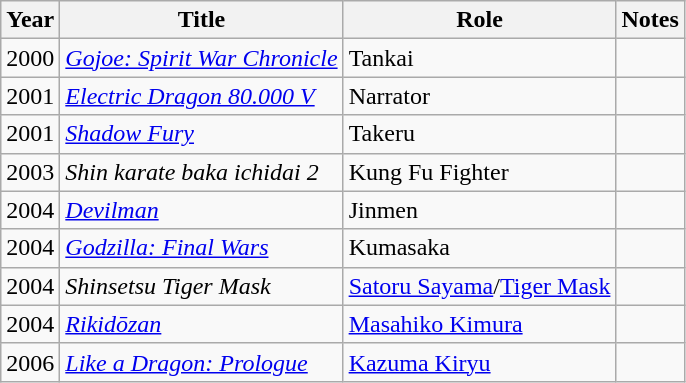<table class="wikitable sortable">
<tr>
<th>Year</th>
<th>Title</th>
<th>Role</th>
<th>Notes</th>
</tr>
<tr>
<td>2000</td>
<td><em><a href='#'>Gojoe: Spirit War Chronicle</a></em></td>
<td>Tankai</td>
<td></td>
</tr>
<tr>
<td>2001</td>
<td><em><a href='#'>Electric Dragon 80.000 V</a></em></td>
<td>Narrator</td>
<td></td>
</tr>
<tr>
<td>2001</td>
<td><em><a href='#'>Shadow Fury</a></em></td>
<td>Takeru</td>
<td></td>
</tr>
<tr>
<td>2003</td>
<td><em>Shin karate baka ichidai 2</em></td>
<td>Kung Fu Fighter</td>
<td></td>
</tr>
<tr>
<td>2004</td>
<td><em><a href='#'>Devilman</a></em></td>
<td>Jinmen</td>
<td></td>
</tr>
<tr>
<td>2004</td>
<td><em><a href='#'>Godzilla: Final Wars</a></em></td>
<td>Kumasaka</td>
<td></td>
</tr>
<tr>
<td>2004</td>
<td><em>Shinsetsu Tiger Mask</em></td>
<td><a href='#'>Satoru Sayama</a>/<a href='#'>Tiger Mask</a></td>
<td></td>
</tr>
<tr>
<td>2004</td>
<td><em><a href='#'>Rikidōzan</a></em></td>
<td><a href='#'>Masahiko Kimura</a></td>
<td></td>
</tr>
<tr>
<td>2006</td>
<td><em><a href='#'>Like a Dragon: Prologue</a></em></td>
<td><a href='#'>Kazuma Kiryu</a></td>
<td></td>
</tr>
</table>
